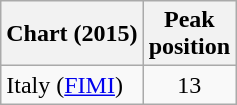<table class="wikitable sortable plainrowheaders">
<tr>
<th>Chart (2015)</th>
<th>Peak<br>position</th>
</tr>
<tr>
<td>Italy (<a href='#'>FIMI</a>)</td>
<td align="center">13</td>
</tr>
</table>
